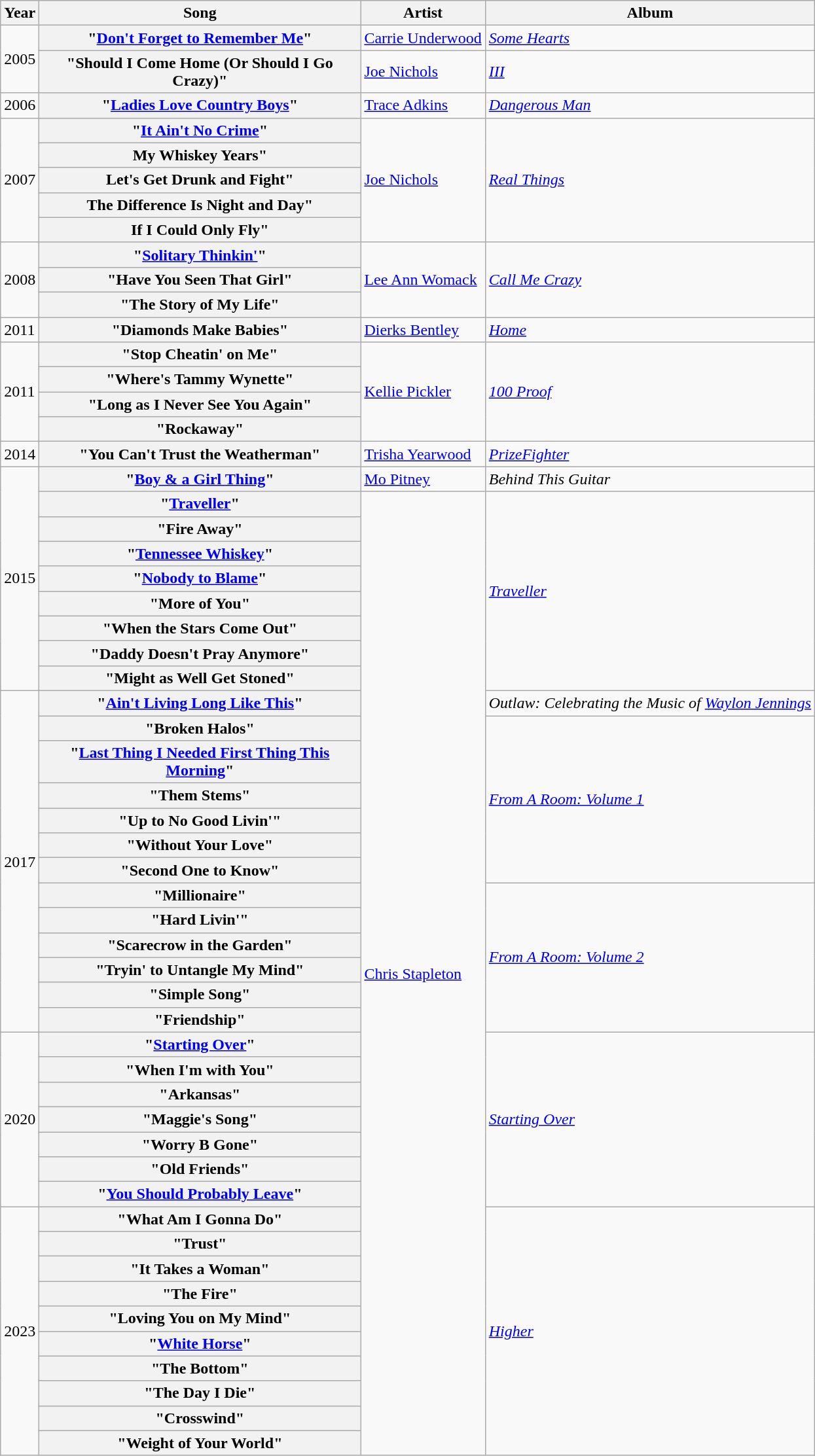<table class="wikitable plainrowheaders">
<tr>
<th>Year</th>
<th style="width:20em;">Song</th>
<th>Artist</th>
<th>Album</th>
</tr>
<tr>
<td rowspan="2">2005</td>
<th scope="row">"<a href='#'>Don't Forget to Remember Me</a>"</th>
<td><a href='#'>Carrie Underwood</a></td>
<td><em><a href='#'>Some Hearts</a></em></td>
</tr>
<tr>
<th scope="row">"Should I Come Home (Or Should I Go Crazy)"</th>
<td><a href='#'>Joe Nichols</a></td>
<td><em><a href='#'>III</a></em></td>
</tr>
<tr>
<td>2006</td>
<th scope="row">"<a href='#'>Ladies Love Country Boys</a>"</th>
<td><a href='#'>Trace Adkins</a></td>
<td><em><a href='#'>Dangerous Man</a></em></td>
</tr>
<tr>
<td rowspan="5">2007</td>
<th scope="row">"<a href='#'>It Ain't No Crime</a>"</th>
<td rowspan="5"><a href='#'>Joe Nichols</a></td>
<td rowspan="5"><em><a href='#'>Real Things</a></em></td>
</tr>
<tr>
<th scope="row">My Whiskey Years"</th>
</tr>
<tr>
<th scope="row">Let's Get Drunk and Fight"</th>
</tr>
<tr>
<th scope="row">The Difference Is Night and Day"</th>
</tr>
<tr>
<th scope="row">If I Could Only Fly"</th>
</tr>
<tr>
<td rowspan="3">2008</td>
<th scope="row">"<a href='#'>Solitary Thinkin'</a>"</th>
<td rowspan="3"><a href='#'>Lee Ann Womack</a></td>
<td rowspan="3"><em><a href='#'>Call Me Crazy</a></em></td>
</tr>
<tr>
<th scope="row">"Have You Seen That Girl"</th>
</tr>
<tr>
<th scope="row">"The Story of My Life"</th>
</tr>
<tr>
<td>2011</td>
<th scope="row">"Diamonds Make Babies"</th>
<td><a href='#'>Dierks Bentley</a></td>
<td><em><a href='#'>Home</a></em></td>
</tr>
<tr>
<td rowspan="4">2011</td>
<th scope="row">"Stop Cheatin' on Me"</th>
<td rowspan="4"><a href='#'>Kellie Pickler</a></td>
<td rowspan="4"><em><a href='#'>100 Proof</a></em></td>
</tr>
<tr>
<th scope="row">"Where's Tammy Wynette"</th>
</tr>
<tr>
<th scope="row">"Long as I Never See You Again"</th>
</tr>
<tr>
<th scope="row">"Rockaway"</th>
</tr>
<tr>
<td>2014</td>
<th scope="row">"You Can't Trust the Weatherman"</th>
<td><a href='#'>Trisha Yearwood</a></td>
<td><em><a href='#'>PrizeFighter</a></em></td>
</tr>
<tr>
<td rowspan="9">2015</td>
<th scope="row">"<a href='#'>Boy & a Girl Thing</a>"</th>
<td scope="row"><a href='#'>Mo Pitney</a></td>
<td><em>Behind This Guitar</em></td>
</tr>
<tr>
<th scope="row">"<a href='#'>Traveller</a>"</th>
<td rowspan="39"><a href='#'>Chris Stapleton</a></td>
<td rowspan="8"><em><a href='#'>Traveller</a></em></td>
</tr>
<tr>
<th scope="row">"Fire Away"</th>
</tr>
<tr>
<th scope="row">"<a href='#'>Tennessee Whiskey</a>"</th>
</tr>
<tr>
<th scope="row">"<a href='#'>Nobody to Blame</a>"</th>
</tr>
<tr>
<th scope="row">"More of You"</th>
</tr>
<tr>
<th scope="row">"When the Stars Come Out"</th>
</tr>
<tr>
<th scope="row">"Daddy Doesn't Pray Anymore"</th>
</tr>
<tr>
<th scope="row">"Might as Well Get Stoned"</th>
</tr>
<tr>
<td rowspan="13">2017</td>
<th scope="row">"<a href='#'>Ain't Living Long Like This</a>"</th>
<td rowspan="1"><em>Outlaw: Celebrating the Music of <a href='#'>Waylon Jennings</a></em></td>
</tr>
<tr>
<th scope="row">"Broken Halos"</th>
<td rowspan="6"><em><a href='#'>From A Room: Volume 1</a></em></td>
</tr>
<tr>
<th scope="row">"<a href='#'>Last Thing I Needed First Thing This Morning</a>"</th>
</tr>
<tr>
<th scope="row">"Them Stems"</th>
</tr>
<tr>
<th scope="row">"Up to No Good Livin'"</th>
</tr>
<tr>
<th scope="row">"Without Your Love"</th>
</tr>
<tr>
<th scope="row">"Second One to Know"</th>
</tr>
<tr>
<th scope="row">"Millionaire"</th>
<td rowspan="6"><em><a href='#'>From A Room: Volume 2</a></em></td>
</tr>
<tr>
<th scope="row">"Hard Livin'"</th>
</tr>
<tr>
<th scope="row">"Scarecrow in the Garden"</th>
</tr>
<tr>
<th scope="row">"Tryin' to Untangle My Mind"</th>
</tr>
<tr>
<th scope="row">"Simple Song"</th>
</tr>
<tr>
<th scope="row">"Friendship"</th>
</tr>
<tr>
<td rowspan=7>2020</td>
<th scope="row">"<a href='#'>Starting Over</a>"</th>
<td rowspan=7><em><a href='#'>Starting Over</a></em></td>
</tr>
<tr>
<th scope="row">"When I'm with You"</th>
</tr>
<tr>
<th scope="row">"Arkansas"</th>
</tr>
<tr>
<th scope="row">"Maggie's Song"</th>
</tr>
<tr>
<th scope="row">"Worry B Gone"</th>
</tr>
<tr>
<th scope="row">"Old Friends"</th>
</tr>
<tr>
<th scope="row">"<a href='#'>You Should Probably Leave</a>"</th>
</tr>
<tr>
<td rowspan=10>2023</td>
<th scope="row">"What Am I Gonna Do"</th>
<td rowspan=10><em><a href='#'>Higher</a></em></td>
</tr>
<tr>
<th scope="row">"Trust"</th>
</tr>
<tr>
<th scope="row">"It Takes a Woman"</th>
</tr>
<tr>
<th scope="row">"The Fire"</th>
</tr>
<tr>
<th scope="row">"Loving You on My Mind"</th>
</tr>
<tr>
<th scope="row">"<a href='#'>White Horse</a>"</th>
</tr>
<tr>
<th scope="row">"The Bottom"</th>
</tr>
<tr>
<th scope="row">"The Day I Die"</th>
</tr>
<tr>
<th scope="row">"Crosswind"</th>
</tr>
<tr>
<th scope="row">"Weight of Your World"</th>
</tr>
</table>
